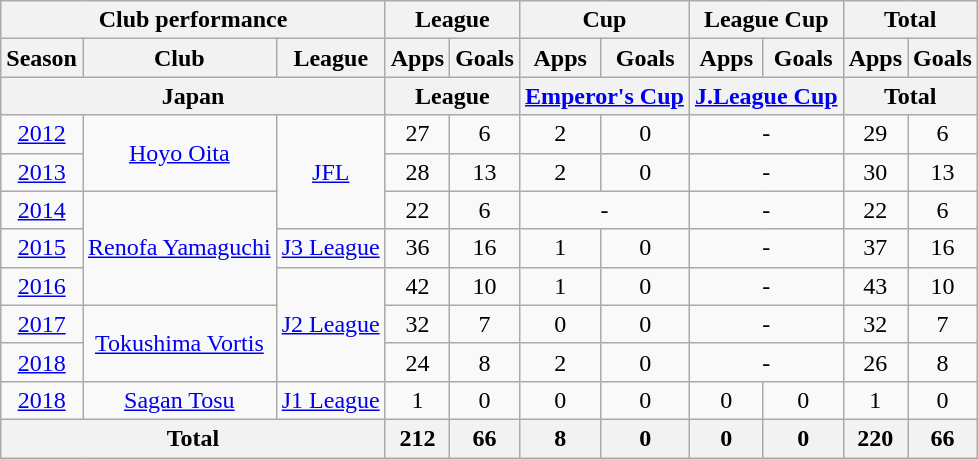<table class="wikitable" style="text-align:center;">
<tr>
<th colspan=3>Club performance</th>
<th colspan=2>League</th>
<th colspan=2>Cup</th>
<th colspan=2>League Cup</th>
<th colspan=2>Total</th>
</tr>
<tr>
<th>Season</th>
<th>Club</th>
<th>League</th>
<th>Apps</th>
<th>Goals</th>
<th>Apps</th>
<th>Goals</th>
<th>Apps</th>
<th>Goals</th>
<th>Apps</th>
<th>Goals</th>
</tr>
<tr>
<th colspan=3>Japan</th>
<th colspan=2>League</th>
<th colspan=2><a href='#'>Emperor's Cup</a></th>
<th colspan=2><a href='#'>J.League Cup</a></th>
<th colspan=2>Total</th>
</tr>
<tr>
<td><a href='#'>2012</a></td>
<td rowspan="2"><a href='#'>Hoyo Oita</a></td>
<td rowspan="3"><a href='#'>JFL</a></td>
<td>27</td>
<td>6</td>
<td>2</td>
<td>0</td>
<td colspan="2">-</td>
<td>29</td>
<td>6</td>
</tr>
<tr>
<td><a href='#'>2013</a></td>
<td>28</td>
<td>13</td>
<td>2</td>
<td>0</td>
<td colspan="2">-</td>
<td>30</td>
<td>13</td>
</tr>
<tr>
<td><a href='#'>2014</a></td>
<td rowspan="3"><a href='#'>Renofa Yamaguchi</a></td>
<td>22</td>
<td>6</td>
<td colspan="2">-</td>
<td colspan="2">-</td>
<td>22</td>
<td>6</td>
</tr>
<tr>
<td><a href='#'>2015</a></td>
<td><a href='#'>J3 League</a></td>
<td>36</td>
<td>16</td>
<td>1</td>
<td>0</td>
<td colspan="2">-</td>
<td>37</td>
<td>16</td>
</tr>
<tr>
<td><a href='#'>2016</a></td>
<td rowspan="3"><a href='#'>J2 League</a></td>
<td>42</td>
<td>10</td>
<td>1</td>
<td>0</td>
<td colspan="2">-</td>
<td>43</td>
<td>10</td>
</tr>
<tr>
<td><a href='#'>2017</a></td>
<td rowspan="2"><a href='#'>Tokushima Vortis</a></td>
<td>32</td>
<td>7</td>
<td>0</td>
<td>0</td>
<td colspan="2">-</td>
<td>32</td>
<td>7</td>
</tr>
<tr>
<td><a href='#'>2018</a></td>
<td>24</td>
<td>8</td>
<td>2</td>
<td>0</td>
<td colspan="2">-</td>
<td>26</td>
<td>8</td>
</tr>
<tr>
<td><a href='#'>2018</a></td>
<td rowspan="1"><a href='#'>Sagan Tosu</a></td>
<td rowspan=1><a href='#'>J1 League</a></td>
<td>1</td>
<td>0</td>
<td>0</td>
<td>0</td>
<td>0</td>
<td>0</td>
<td>1</td>
<td>0</td>
</tr>
<tr>
<th colspan="3">Total</th>
<th>212</th>
<th>66</th>
<th>8</th>
<th>0</th>
<th>0</th>
<th>0</th>
<th>220</th>
<th>66</th>
</tr>
</table>
